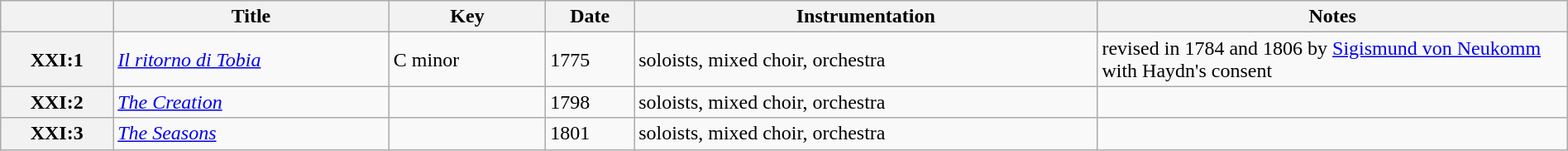<table class="wikitable sortable" style="text-align: left" width=100%>
<tr>
<th scope="col"><a href='#'></a></th>
<th scope="col">Title</th>
<th scope="col" style="width: 10%;">Key</th>
<th scope="col">Date</th>
<th scope="col">Instrumentation</th>
<th scope="col" style="width: 30%;">Notes</th>
</tr>
<tr>
<th scope="row">XXI:1</th>
<td><em><a href='#'>Il ritorno di Tobia</a></em></td>
<td>C minor</td>
<td>1775</td>
<td> soloists, mixed choir, orchestra</td>
<td>revised in 1784 and 1806 by <a href='#'>Sigismund von Neukomm</a> with Haydn's consent</td>
</tr>
<tr>
<th scope="row">XXI:2</th>
<td><em><a href='#'>The Creation</a></em></td>
<td></td>
<td>1798</td>
<td> soloists, mixed choir, orchestra</td>
<td></td>
</tr>
<tr>
<th scope="row">XXI:3</th>
<td><em><a href='#'>The Seasons</a></em></td>
<td></td>
<td>1801</td>
<td> soloists, mixed choir, orchestra</td>
<td></td>
</tr>
</table>
